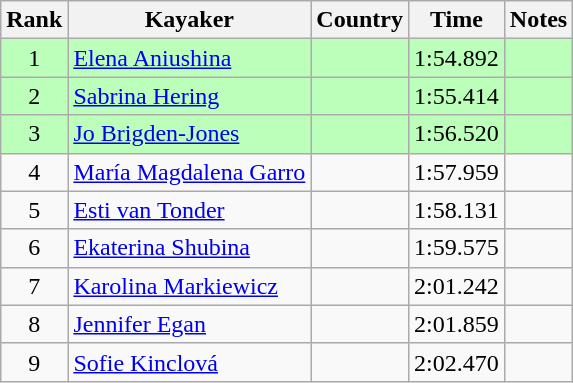<table class="wikitable" style="text-align:center">
<tr>
<th>Rank</th>
<th>Kayaker</th>
<th>Country</th>
<th>Time</th>
<th>Notes</th>
</tr>
<tr bgcolor=bbffbb>
<td>1</td>
<td align="left"><a href='#'>Elena Aniushina</a></td>
<td align="left"></td>
<td>1:54.892</td>
<td></td>
</tr>
<tr bgcolor=bbffbb>
<td>2</td>
<td align="left"><a href='#'>Sabrina Hering</a></td>
<td align="left"></td>
<td>1:55.414</td>
<td></td>
</tr>
<tr bgcolor=bbffbb>
<td>3</td>
<td align="left"><a href='#'>Jo Brigden-Jones</a></td>
<td align="left"></td>
<td>1:56.520</td>
<td></td>
</tr>
<tr>
<td>4</td>
<td align="left"><a href='#'>María Magdalena Garro</a></td>
<td align="left"></td>
<td>1:57.959</td>
<td></td>
</tr>
<tr>
<td>5</td>
<td align="left"><a href='#'>Esti van Tonder</a></td>
<td align="left"></td>
<td>1:58.131</td>
<td></td>
</tr>
<tr>
<td>6</td>
<td align="left"><a href='#'>Ekaterina Shubina</a></td>
<td align="left"></td>
<td>1:59.575</td>
<td></td>
</tr>
<tr>
<td>7</td>
<td align="left"><a href='#'>Karolina Markiewicz</a></td>
<td align="left"></td>
<td>2:01.242</td>
<td></td>
</tr>
<tr>
<td>8</td>
<td align="left"><a href='#'>Jennifer Egan</a></td>
<td align="left"></td>
<td>2:01.859</td>
<td></td>
</tr>
<tr>
<td>9</td>
<td align="left"><a href='#'>Sofie Kinclová</a></td>
<td align="left"></td>
<td>2:02.470</td>
<td></td>
</tr>
</table>
